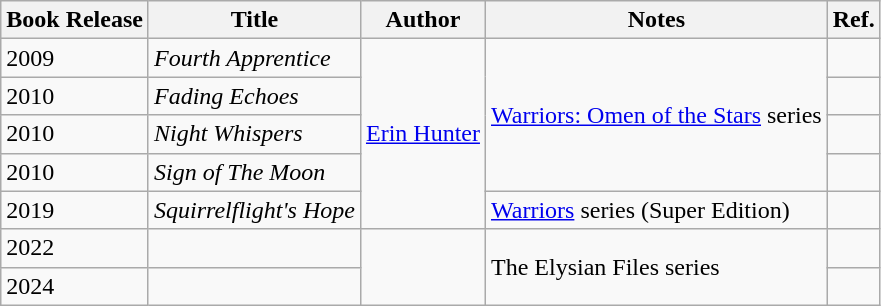<table class="wikitable">
<tr>
<th>Book Release</th>
<th>Title</th>
<th>Author</th>
<th>Notes</th>
<th>Ref.</th>
</tr>
<tr>
<td>2009</td>
<td><em>Fourth Apprentice</em></td>
<td rowspan="5"><a href='#'>Erin Hunter</a></td>
<td rowspan="4"><a href='#'>Warriors: Omen of the Stars</a> series</td>
<td></td>
</tr>
<tr>
<td>2010</td>
<td><em>Fading Echoes</em></td>
<td></td>
</tr>
<tr>
<td>2010</td>
<td><em>Night Whispers</em></td>
<td></td>
</tr>
<tr>
<td>2010</td>
<td><em>Sign of The Moon</em></td>
<td></td>
</tr>
<tr>
<td>2019</td>
<td><em>Squirrelflight's Hope</em></td>
<td><a href='#'>Warriors</a> series (Super Edition)</td>
<td></td>
</tr>
<tr>
<td>2022</td>
<td><em></em></td>
<td rowspan="2"></td>
<td rowspan="2">The Elysian Files series</td>
<td></td>
</tr>
<tr>
<td>2024</td>
<td><em></em></td>
<td></td>
</tr>
</table>
